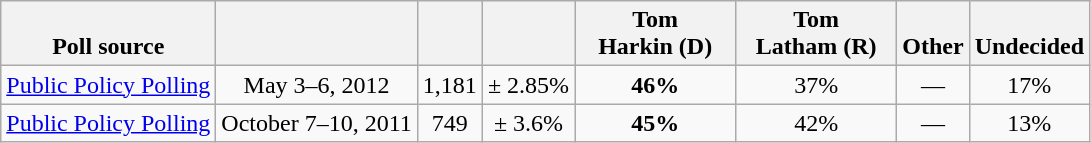<table class="wikitable" style="text-align:center">
<tr valign= bottom>
<th>Poll source</th>
<th></th>
<th></th>
<th></th>
<th style="width:100px;">Tom<br>Harkin (D)</th>
<th style="width:100px;">Tom<br>Latham (R)</th>
<th>Other</th>
<th>Undecided</th>
</tr>
<tr>
<td align=left><a href='#'>Public Policy Polling</a></td>
<td>May 3–6, 2012</td>
<td>1,181</td>
<td>± 2.85%</td>
<td><strong>46%</strong></td>
<td>37%</td>
<td>—</td>
<td>17%</td>
</tr>
<tr>
<td align=left><a href='#'>Public Policy Polling</a></td>
<td>October 7–10, 2011</td>
<td>749</td>
<td>± 3.6%</td>
<td><strong>45%</strong></td>
<td>42%</td>
<td>—</td>
<td>13%</td>
</tr>
</table>
